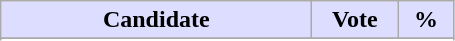<table class="wikitable">
<tr>
<th style="background:#ddf; width:200px;">Candidate</th>
<th style="background:#ddf; width:50px;">Vote</th>
<th style="background:#ddf; width:30px;">%</th>
</tr>
<tr>
</tr>
<tr>
</tr>
</table>
